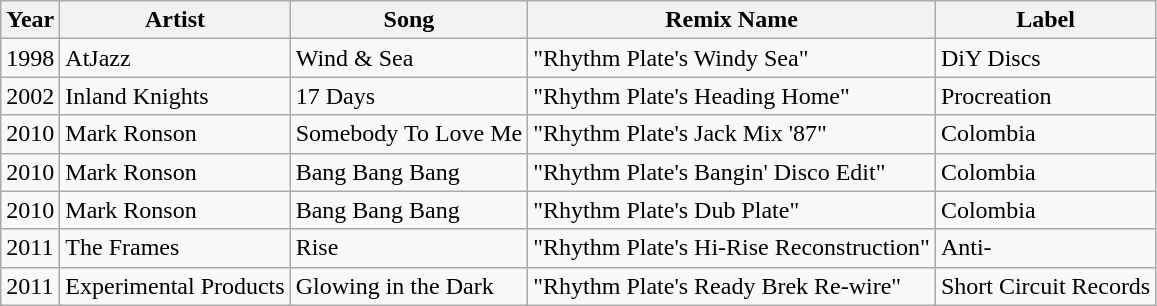<table class="wikitable">
<tr>
<th>Year</th>
<th>Artist</th>
<th>Song</th>
<th>Remix Name</th>
<th>Label</th>
</tr>
<tr>
<td>1998</td>
<td>AtJazz</td>
<td>Wind & Sea</td>
<td>"Rhythm Plate's Windy Sea"</td>
<td>DiY Discs</td>
</tr>
<tr>
<td>2002</td>
<td>Inland Knights</td>
<td>17 Days</td>
<td>"Rhythm Plate's Heading Home"</td>
<td>Procreation</td>
</tr>
<tr>
<td>2010</td>
<td>Mark Ronson</td>
<td>Somebody To Love Me</td>
<td>"Rhythm Plate's Jack Mix '87"</td>
<td>Colombia</td>
</tr>
<tr>
<td>2010</td>
<td>Mark Ronson</td>
<td>Bang Bang Bang</td>
<td>"Rhythm Plate's Bangin' Disco Edit"</td>
<td>Colombia</td>
</tr>
<tr>
<td>2010</td>
<td>Mark Ronson</td>
<td>Bang Bang Bang</td>
<td>"Rhythm Plate's Dub Plate"</td>
<td>Colombia</td>
</tr>
<tr>
<td>2011</td>
<td>The Frames</td>
<td>Rise</td>
<td>"Rhythm Plate's Hi-Rise Reconstruction"</td>
<td>Anti-</td>
</tr>
<tr>
<td>2011</td>
<td>Experimental Products</td>
<td>Glowing in the Dark</td>
<td>"Rhythm Plate's Ready Brek Re-wire"</td>
<td>Short Circuit Records</td>
</tr>
</table>
